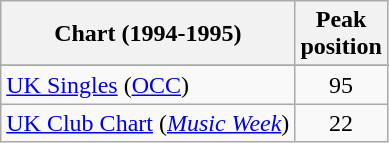<table class="wikitable sortable">
<tr>
<th>Chart (1994-1995)</th>
<th>Peak<br>position</th>
</tr>
<tr>
</tr>
<tr>
</tr>
<tr>
</tr>
<tr>
</tr>
<tr>
<td><a href='#'>UK Singles</a> (<a href='#'>OCC</a>)</td>
<td align="center">95</td>
</tr>
<tr>
<td><a href='#'>UK Club Chart</a> (<em><a href='#'>Music Week</a></em>)</td>
<td align="center">22</td>
</tr>
</table>
